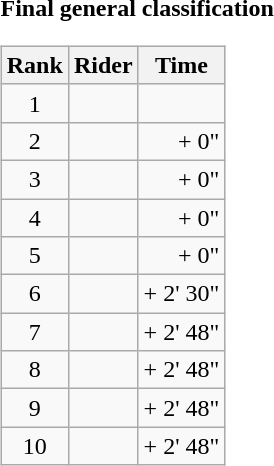<table>
<tr>
<td><strong>Final general classification</strong><br><table class="wikitable">
<tr>
<th scope="col">Rank</th>
<th scope="col">Rider</th>
<th scope="col">Time</th>
</tr>
<tr>
<td style="text-align:center;">1</td>
<td></td>
<td style="text-align:right;"></td>
</tr>
<tr>
<td style="text-align:center;">2</td>
<td></td>
<td style="text-align:right;">+ 0"</td>
</tr>
<tr>
<td style="text-align:center;">3</td>
<td></td>
<td style="text-align:right;">+ 0"</td>
</tr>
<tr>
<td style="text-align:center;">4</td>
<td></td>
<td style="text-align:right;">+ 0"</td>
</tr>
<tr>
<td style="text-align:center;">5</td>
<td></td>
<td style="text-align:right;">+ 0"</td>
</tr>
<tr>
<td style="text-align:center;">6</td>
<td></td>
<td style="text-align:right;">+ 2' 30"</td>
</tr>
<tr>
<td style="text-align:center;">7</td>
<td></td>
<td style="text-align:right;">+ 2' 48"</td>
</tr>
<tr>
<td style="text-align:center;">8</td>
<td></td>
<td style="text-align:right;">+ 2' 48"</td>
</tr>
<tr>
<td style="text-align:center;">9</td>
<td></td>
<td style="text-align:right;">+ 2' 48"</td>
</tr>
<tr>
<td style="text-align:center;">10</td>
<td></td>
<td style="text-align:right;">+ 2' 48"</td>
</tr>
</table>
</td>
</tr>
</table>
